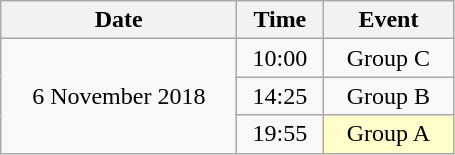<table class = "wikitable" style="text-align:center;">
<tr>
<th width=150>Date</th>
<th width=50>Time</th>
<th width=80>Event</th>
</tr>
<tr>
<td rowspan=3>6 November 2018</td>
<td>10:00</td>
<td>Group C</td>
</tr>
<tr>
<td>14:25</td>
<td>Group B</td>
</tr>
<tr>
<td>19:55</td>
<td bgcolor=ffffcc>Group A</td>
</tr>
</table>
